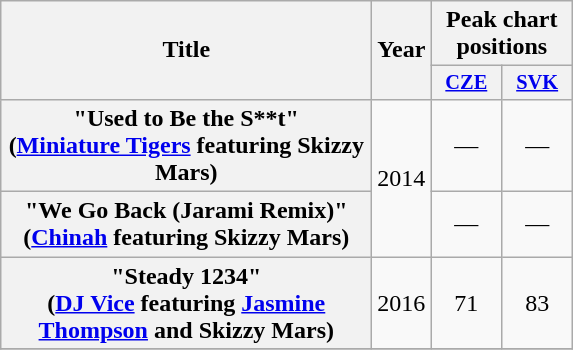<table class="wikitable plainrowheaders" style="text-align:center;">
<tr>
<th scope="col" rowspan="2" style="width:15em;">Title</th>
<th scope="col" rowspan="2">Year</th>
<th scope="col" colspan="2">Peak chart positions</th>
</tr>
<tr>
<th scope="col" style="width:3em;font-size:85%;"><a href='#'>CZE</a><br></th>
<th scope="col" style="width:3em;font-size:85%;"><a href='#'>SVK</a><br></th>
</tr>
<tr>
<th scope="row">"Used to Be the S**t"<br><span>(<a href='#'>Miniature Tigers</a> featuring Skizzy Mars)</span></th>
<td rowspan="2">2014</td>
<td>—</td>
<td>—</td>
</tr>
<tr>
<th scope="row">"We Go Back (Jarami Remix)"<br><span>(<a href='#'>Chinah</a> featuring Skizzy Mars)</span></th>
<td>—</td>
<td>—</td>
</tr>
<tr>
<th scope="row">"Steady 1234"<br><span>(<a href='#'>DJ Vice</a> featuring <a href='#'>Jasmine Thompson</a> and Skizzy Mars)</span></th>
<td>2016</td>
<td>71</td>
<td>83</td>
</tr>
<tr>
</tr>
</table>
